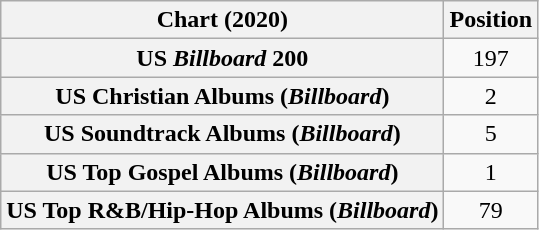<table class="wikitable sortable plainrowheaders" style="text-align:center">
<tr>
<th scope="col">Chart (2020)</th>
<th scope="col">Position</th>
</tr>
<tr>
<th scope="row">US <em>Billboard</em> 200</th>
<td>197</td>
</tr>
<tr>
<th scope="row">US Christian Albums (<em>Billboard</em>)</th>
<td>2</td>
</tr>
<tr>
<th scope="row">US Soundtrack Albums (<em>Billboard</em>)</th>
<td>5</td>
</tr>
<tr>
<th scope="row">US Top Gospel Albums (<em>Billboard</em>)</th>
<td>1</td>
</tr>
<tr>
<th scope="row">US Top R&B/Hip-Hop Albums (<em>Billboard</em>)</th>
<td>79</td>
</tr>
</table>
